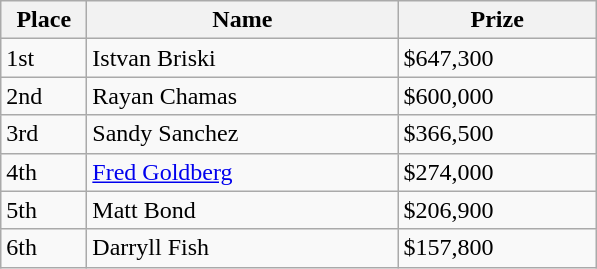<table class="wikitable">
<tr>
<th style="width:50px;">Place</th>
<th style="width:200px;">Name</th>
<th style="width:125px;">Prize</th>
</tr>
<tr>
<td>1st</td>
<td> Istvan Briski</td>
<td>$647,300</td>
</tr>
<tr>
<td>2nd</td>
<td> Rayan Chamas</td>
<td>$600,000</td>
</tr>
<tr>
<td>3rd</td>
<td> Sandy Sanchez</td>
<td>$366,500</td>
</tr>
<tr>
<td>4th</td>
<td> <a href='#'>Fred Goldberg</a></td>
<td>$274,000</td>
</tr>
<tr>
<td>5th</td>
<td> Matt Bond</td>
<td>$206,900</td>
</tr>
<tr>
<td>6th</td>
<td> Darryll Fish</td>
<td>$157,800</td>
</tr>
</table>
